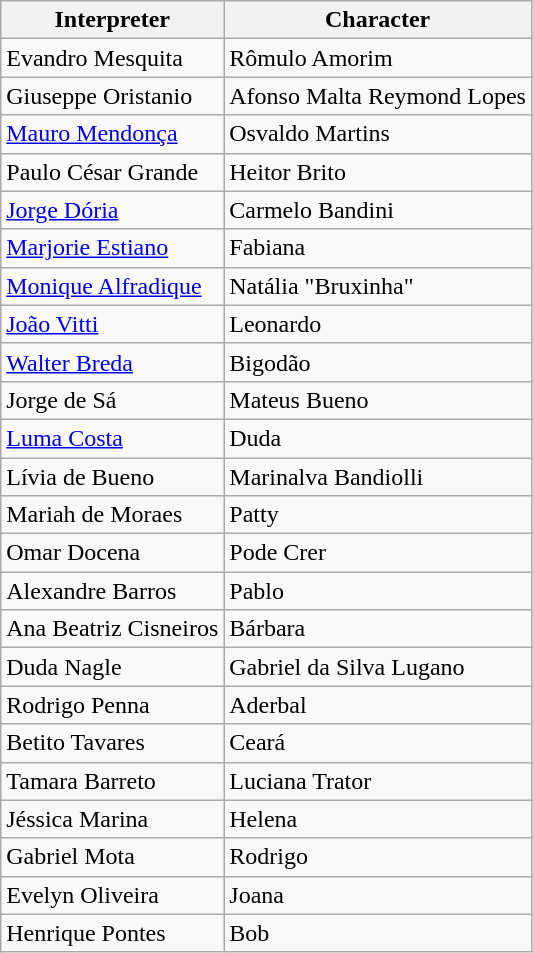<table class="wikitable">
<tr>
<th>Interpreter</th>
<th>Character</th>
</tr>
<tr>
<td>Evandro Mesquita</td>
<td>Rômulo Amorim</td>
</tr>
<tr>
<td>Giuseppe Oristanio</td>
<td>Afonso Malta Reymond Lopes</td>
</tr>
<tr>
<td><a href='#'>Mauro Mendonça</a></td>
<td>Osvaldo Martins</td>
</tr>
<tr>
<td>Paulo César Grande</td>
<td>Heitor Brito</td>
</tr>
<tr>
<td><a href='#'>Jorge Dória</a></td>
<td>Carmelo Bandini</td>
</tr>
<tr>
<td><a href='#'>Marjorie Estiano</a></td>
<td>Fabiana</td>
</tr>
<tr>
<td><a href='#'>Monique Alfradique</a></td>
<td>Natália "Bruxinha"</td>
</tr>
<tr>
<td><a href='#'>João Vitti</a></td>
<td>Leonardo</td>
</tr>
<tr>
<td><a href='#'>Walter Breda</a></td>
<td>Bigodão</td>
</tr>
<tr>
<td>Jorge de Sá</td>
<td>Mateus Bueno</td>
</tr>
<tr>
<td><a href='#'>Luma Costa</a></td>
<td>Duda</td>
</tr>
<tr>
<td>Lívia de Bueno</td>
<td>Marinalva Bandiolli</td>
</tr>
<tr>
<td>Mariah de Moraes</td>
<td>Patty</td>
</tr>
<tr>
<td>Omar Docena</td>
<td>Pode Crer</td>
</tr>
<tr>
<td>Alexandre Barros</td>
<td>Pablo</td>
</tr>
<tr>
<td>Ana Beatriz Cisneiros</td>
<td>Bárbara</td>
</tr>
<tr>
<td>Duda Nagle</td>
<td>Gabriel da Silva Lugano</td>
</tr>
<tr>
<td>Rodrigo Penna</td>
<td>Aderbal</td>
</tr>
<tr>
<td>Betito Tavares</td>
<td>Ceará</td>
</tr>
<tr>
<td>Tamara Barreto</td>
<td>Luciana Trator</td>
</tr>
<tr>
<td>Jéssica Marina</td>
<td>Helena</td>
</tr>
<tr>
<td>Gabriel Mota</td>
<td>Rodrigo</td>
</tr>
<tr>
<td>Evelyn Oliveira</td>
<td>Joana</td>
</tr>
<tr>
<td>Henrique Pontes</td>
<td>Bob</td>
</tr>
</table>
